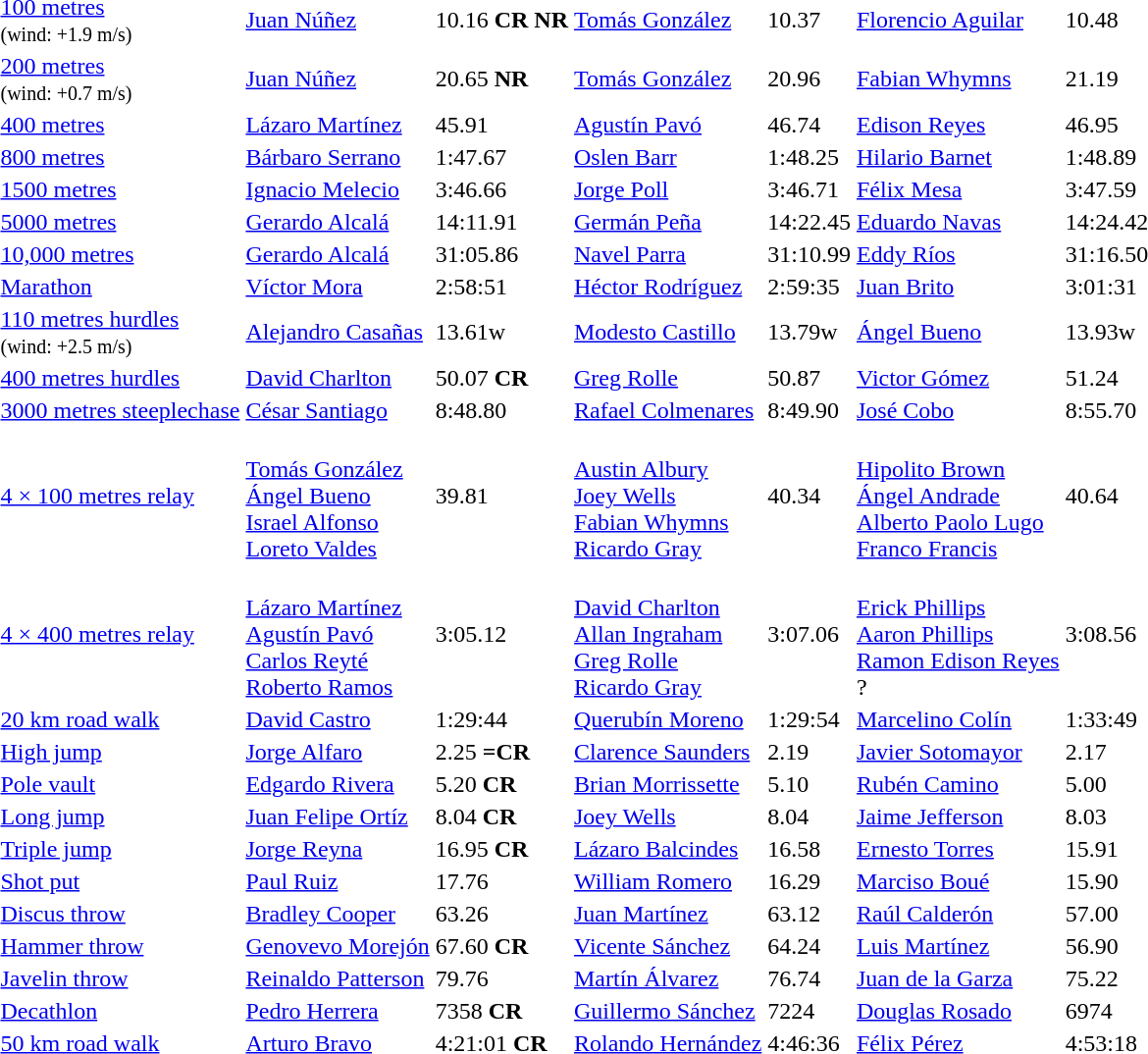<table>
<tr>
<td><a href='#'>100 metres</a><br><small>(wind: +1.9 m/s)</small></td>
<td><a href='#'>Juan Núñez</a><br> </td>
<td>10.16 <strong>CR</strong> <strong>NR</strong></td>
<td><a href='#'>Tomás González</a><br> </td>
<td>10.37</td>
<td><a href='#'>Florencio Aguilar</a><br> </td>
<td>10.48</td>
</tr>
<tr>
<td><a href='#'>200 metres</a><br><small>(wind: +0.7 m/s)</small></td>
<td><a href='#'>Juan Núñez</a><br> </td>
<td>20.65 <strong>NR</strong></td>
<td><a href='#'>Tomás González</a><br> </td>
<td>20.96</td>
<td><a href='#'>Fabian Whymns</a><br> </td>
<td>21.19</td>
</tr>
<tr>
<td><a href='#'>400 metres</a></td>
<td><a href='#'>Lázaro Martínez</a><br> </td>
<td>45.91</td>
<td><a href='#'>Agustín Pavó</a><br> </td>
<td>46.74</td>
<td><a href='#'>Edison Reyes</a><br> </td>
<td>46.95</td>
</tr>
<tr>
<td><a href='#'>800 metres</a></td>
<td><a href='#'>Bárbaro Serrano</a><br> </td>
<td>1:47.67</td>
<td><a href='#'>Oslen Barr</a><br> </td>
<td>1:48.25</td>
<td><a href='#'>Hilario Barnet</a><br> </td>
<td>1:48.89</td>
</tr>
<tr>
<td><a href='#'>1500 metres</a></td>
<td><a href='#'>Ignacio Melecio</a><br> </td>
<td>3:46.66</td>
<td><a href='#'>Jorge Poll</a><br> </td>
<td>3:46.71</td>
<td><a href='#'>Félix Mesa</a><br> </td>
<td>3:47.59</td>
</tr>
<tr>
<td><a href='#'>5000 metres</a></td>
<td><a href='#'>Gerardo Alcalá</a><br> </td>
<td>14:11.91</td>
<td><a href='#'>Germán Peña</a><br> </td>
<td>14:22.45</td>
<td><a href='#'>Eduardo Navas</a><br> </td>
<td>14:24.42</td>
</tr>
<tr>
<td><a href='#'>10,000 metres</a></td>
<td><a href='#'>Gerardo Alcalá</a><br> </td>
<td>31:05.86</td>
<td><a href='#'>Navel Parra</a><br> </td>
<td>31:10.99</td>
<td><a href='#'>Eddy Ríos</a><br> </td>
<td>31:16.50</td>
</tr>
<tr>
<td><a href='#'>Marathon</a></td>
<td><a href='#'>Víctor Mora</a><br> </td>
<td>2:58:51</td>
<td><a href='#'>Héctor Rodríguez</a><br> </td>
<td>2:59:35</td>
<td><a href='#'>Juan Brito</a><br> </td>
<td>3:01:31</td>
</tr>
<tr>
<td><a href='#'>110 metres hurdles</a><br><small>(wind: +2.5 m/s)</small></td>
<td><a href='#'>Alejandro Casañas</a><br> </td>
<td>13.61w</td>
<td><a href='#'>Modesto Castillo</a><br> </td>
<td>13.79w</td>
<td><a href='#'>Ángel Bueno</a><br> </td>
<td>13.93w</td>
</tr>
<tr>
<td><a href='#'>400 metres hurdles</a></td>
<td><a href='#'>David Charlton</a><br> </td>
<td>50.07 <strong>CR</strong></td>
<td><a href='#'>Greg Rolle</a><br> </td>
<td>50.87</td>
<td><a href='#'>Victor Gómez</a><br> </td>
<td>51.24</td>
</tr>
<tr>
<td><a href='#'>3000 metres steeplechase</a></td>
<td><a href='#'>César Santiago</a><br> </td>
<td>8:48.80</td>
<td><a href='#'>Rafael Colmenares</a><br> </td>
<td>8:49.90</td>
<td><a href='#'>José Cobo</a><br> </td>
<td>8:55.70</td>
</tr>
<tr>
<td><a href='#'>4 × 100 metres relay</a></td>
<td><br><a href='#'>Tomás González</a><br><a href='#'>Ángel Bueno</a><br><a href='#'>Israel Alfonso</a><br><a href='#'>Loreto Valdes</a></td>
<td>39.81</td>
<td><br><a href='#'>Austin Albury</a><br><a href='#'>Joey Wells</a><br><a href='#'>Fabian Whymns</a><br><a href='#'>Ricardo Gray</a></td>
<td>40.34</td>
<td><br><a href='#'>Hipolito Brown</a><br><a href='#'>Ángel Andrade</a><br><a href='#'>Alberto Paolo Lugo</a><br><a href='#'>Franco Francis</a></td>
<td>40.64</td>
</tr>
<tr>
<td><a href='#'>4 × 400 metres relay</a></td>
<td><br><a href='#'>Lázaro Martínez</a><br><a href='#'>Agustín Pavó</a><br><a href='#'>Carlos Reyté</a><br><a href='#'>Roberto Ramos</a></td>
<td>3:05.12</td>
<td><br><a href='#'>David Charlton</a><br><a href='#'>Allan Ingraham</a><br><a href='#'>Greg Rolle</a><br><a href='#'>Ricardo Gray</a></td>
<td>3:07.06</td>
<td><br><a href='#'>Erick Phillips</a><br><a href='#'>Aaron Phillips</a><br><a href='#'>Ramon Edison Reyes</a><br>?</td>
<td>3:08.56</td>
</tr>
<tr>
<td><a href='#'>20 km road walk</a></td>
<td><a href='#'>David Castro</a><br> </td>
<td>1:29:44</td>
<td><a href='#'>Querubín Moreno</a><br> </td>
<td>1:29:54</td>
<td><a href='#'>Marcelino Colín</a><br> </td>
<td>1:33:49</td>
</tr>
<tr>
<td><a href='#'>High jump</a></td>
<td><a href='#'>Jorge Alfaro</a><br> </td>
<td>2.25 <strong>=CR</strong></td>
<td><a href='#'>Clarence Saunders</a><br> </td>
<td>2.19</td>
<td><a href='#'>Javier Sotomayor</a><br> </td>
<td>2.17</td>
</tr>
<tr>
<td><a href='#'>Pole vault</a></td>
<td><a href='#'>Edgardo Rivera</a><br> </td>
<td>5.20 <strong>CR</strong></td>
<td><a href='#'>Brian Morrissette</a><br> </td>
<td>5.10</td>
<td><a href='#'>Rubén Camino</a><br> </td>
<td>5.00</td>
</tr>
<tr>
<td><a href='#'>Long jump</a></td>
<td><a href='#'>Juan Felipe Ortíz</a><br> </td>
<td>8.04 <strong>CR</strong></td>
<td><a href='#'>Joey Wells</a><br> </td>
<td>8.04</td>
<td><a href='#'>Jaime Jefferson</a><br> </td>
<td>8.03</td>
</tr>
<tr>
<td><a href='#'>Triple jump</a></td>
<td><a href='#'>Jorge Reyna</a><br> </td>
<td>16.95 <strong>CR</strong></td>
<td><a href='#'>Lázaro Balcindes</a><br> </td>
<td>16.58</td>
<td><a href='#'>Ernesto Torres</a><br> </td>
<td>15.91</td>
</tr>
<tr>
<td><a href='#'>Shot put</a></td>
<td><a href='#'>Paul Ruiz</a><br> </td>
<td>17.76</td>
<td><a href='#'>William Romero</a><br> </td>
<td>16.29</td>
<td><a href='#'>Marciso Boué</a><br> </td>
<td>15.90</td>
</tr>
<tr>
<td><a href='#'>Discus throw</a></td>
<td><a href='#'>Bradley Cooper</a><br> </td>
<td>63.26</td>
<td><a href='#'>Juan Martínez</a><br> </td>
<td>63.12</td>
<td><a href='#'>Raúl Calderón</a><br> </td>
<td>57.00</td>
</tr>
<tr>
<td><a href='#'>Hammer throw</a></td>
<td><a href='#'>Genovevo Morejón</a><br> </td>
<td>67.60 <strong>CR</strong></td>
<td><a href='#'>Vicente Sánchez</a><br> </td>
<td>64.24</td>
<td><a href='#'>Luis Martínez</a><br> </td>
<td>56.90</td>
</tr>
<tr>
<td><a href='#'>Javelin throw</a></td>
<td><a href='#'>Reinaldo Patterson</a><br> </td>
<td>79.76</td>
<td><a href='#'>Martín Álvarez</a><br> </td>
<td>76.74</td>
<td><a href='#'>Juan de la Garza</a><br> </td>
<td>75.22</td>
</tr>
<tr>
<td><a href='#'>Decathlon</a></td>
<td><a href='#'>Pedro Herrera</a><br> </td>
<td>7358 <strong>CR</strong></td>
<td><a href='#'>Guillermo Sánchez</a><br> </td>
<td>7224</td>
<td><a href='#'>Douglas Rosado</a><br> </td>
<td>6974</td>
</tr>
<tr>
<td><a href='#'>50 km road walk</a></td>
<td><a href='#'>Arturo Bravo</a><br> </td>
<td>4:21:01 <strong>CR</strong></td>
<td><a href='#'>Rolando Hernández</a><br> </td>
<td>4:46:36</td>
<td><a href='#'>Félix Pérez</a><br> </td>
<td>4:53:18</td>
</tr>
</table>
